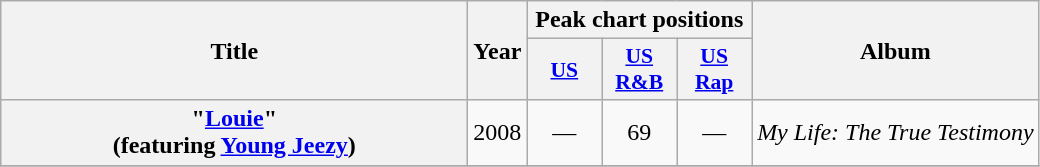<table class="wikitable plainrowheaders" style="text-align:center;" border="1">
<tr>
<th scope="col" rowspan="2" style="width:19em;">Title</th>
<th scope="col" rowspan="2">Year</th>
<th scope="col" colspan="3">Peak chart positions</th>
<th scope="col" rowspan="2">Album</th>
</tr>
<tr>
<th scope="col" style="width:3em;font-size:90%;"><a href='#'>US</a></th>
<th scope="col" style="width:3em;font-size:90%;"><a href='#'>US<br>R&B</a></th>
<th scope="col" style="width:3em;font-size:90%;"><a href='#'>US<br>Rap</a></th>
</tr>
<tr>
<th scope="row">"<a href='#'>Louie</a>"<br><span>(featuring <a href='#'>Young Jeezy</a>)</span></th>
<td>2008</td>
<td>—</td>
<td>69</td>
<td>—</td>
<td><em>My Life: The True Testimony</em></td>
</tr>
<tr>
</tr>
</table>
